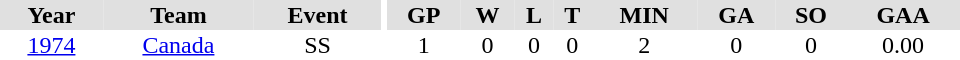<table border="0" cellpadding="1" cellspacing="0" ID="Table3" style="text-align:center; width:40em">
<tr ALIGN="center" bgcolor="#e0e0e0">
<th>Year</th>
<th>Team</th>
<th>Event</th>
<th rowspan="99" bgcolor="#ffffff"></th>
<th>GP</th>
<th>W</th>
<th>L</th>
<th>T</th>
<th>MIN</th>
<th>GA</th>
<th>SO</th>
<th>GAA</th>
</tr>
<tr>
<td><a href='#'>1974</a></td>
<td><a href='#'>Canada</a></td>
<td>SS</td>
<td>1</td>
<td>0</td>
<td>0</td>
<td>0</td>
<td>2</td>
<td>0</td>
<td>0</td>
<td>0.00</td>
</tr>
</table>
